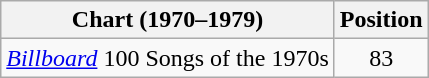<table class="wikitable">
<tr>
<th>Chart (1970–1979)</th>
<th>Position</th>
</tr>
<tr>
<td><em><a href='#'>Billboard</a></em> 100 Songs of the 1970s</td>
<td style="text-align:center;">83</td>
</tr>
</table>
